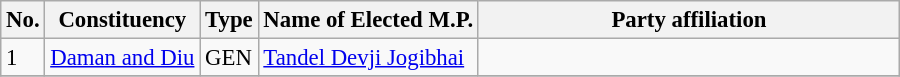<table class="wikitable" style="font-size:95%;">
<tr>
<th>No.</th>
<th>Constituency</th>
<th>Type</th>
<th>Name of Elected M.P.</th>
<th colspan="2" style="width:18em">Party affiliation</th>
</tr>
<tr>
<td>1</td>
<td><a href='#'>Daman and Diu</a></td>
<td>GEN</td>
<td><a href='#'>Tandel Devji Jogibhai</a></td>
<td></td>
</tr>
<tr>
</tr>
</table>
